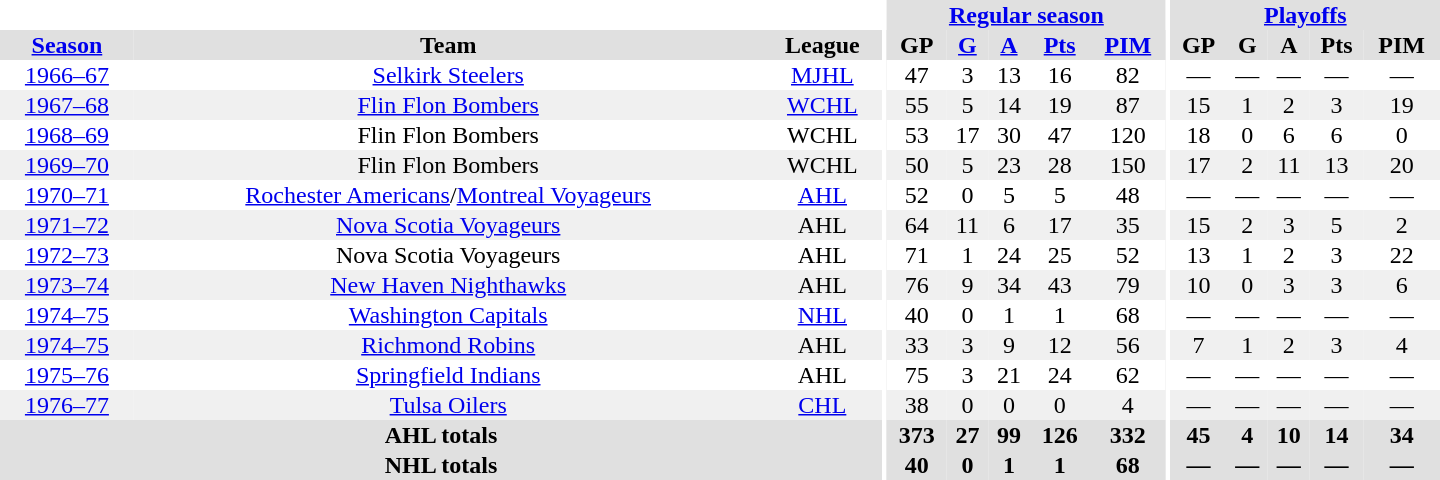<table border="0" cellpadding="1" cellspacing="0" style="text-align:center; width:60em">
<tr bgcolor="#e0e0e0">
<th colspan="3" bgcolor="#ffffff"></th>
<th rowspan="100" bgcolor="#ffffff"></th>
<th colspan="5"><a href='#'>Regular season</a></th>
<th rowspan="100" bgcolor="#ffffff"></th>
<th colspan="5"><a href='#'>Playoffs</a></th>
</tr>
<tr bgcolor="#e0e0e0">
<th><a href='#'>Season</a></th>
<th>Team</th>
<th>League</th>
<th>GP</th>
<th><a href='#'>G</a></th>
<th><a href='#'>A</a></th>
<th><a href='#'>Pts</a></th>
<th><a href='#'>PIM</a></th>
<th>GP</th>
<th>G</th>
<th>A</th>
<th>Pts</th>
<th>PIM</th>
</tr>
<tr>
<td><a href='#'>1966–67</a></td>
<td><a href='#'>Selkirk Steelers</a></td>
<td><a href='#'>MJHL</a></td>
<td>47</td>
<td>3</td>
<td>13</td>
<td>16</td>
<td>82</td>
<td>—</td>
<td>—</td>
<td>—</td>
<td>—</td>
<td>—</td>
</tr>
<tr bgcolor="#f0f0f0">
<td><a href='#'>1967–68</a></td>
<td><a href='#'>Flin Flon Bombers</a></td>
<td><a href='#'>WCHL</a></td>
<td>55</td>
<td>5</td>
<td>14</td>
<td>19</td>
<td>87</td>
<td>15</td>
<td>1</td>
<td>2</td>
<td>3</td>
<td>19</td>
</tr>
<tr>
<td><a href='#'>1968–69</a></td>
<td>Flin Flon Bombers</td>
<td>WCHL</td>
<td>53</td>
<td>17</td>
<td>30</td>
<td>47</td>
<td>120</td>
<td>18</td>
<td>0</td>
<td>6</td>
<td>6</td>
<td>0</td>
</tr>
<tr bgcolor="#f0f0f0">
<td><a href='#'>1969–70</a></td>
<td>Flin Flon Bombers</td>
<td>WCHL</td>
<td>50</td>
<td>5</td>
<td>23</td>
<td>28</td>
<td>150</td>
<td>17</td>
<td>2</td>
<td>11</td>
<td>13</td>
<td>20</td>
</tr>
<tr>
<td><a href='#'>1970–71</a></td>
<td><a href='#'>Rochester Americans</a>/<a href='#'>Montreal Voyageurs</a></td>
<td><a href='#'>AHL</a></td>
<td>52</td>
<td>0</td>
<td>5</td>
<td>5</td>
<td>48</td>
<td>—</td>
<td>—</td>
<td>—</td>
<td>—</td>
<td>—</td>
</tr>
<tr bgcolor="#f0f0f0">
<td><a href='#'>1971–72</a></td>
<td><a href='#'>Nova Scotia Voyageurs</a></td>
<td>AHL</td>
<td>64</td>
<td>11</td>
<td>6</td>
<td>17</td>
<td>35</td>
<td>15</td>
<td>2</td>
<td>3</td>
<td>5</td>
<td>2</td>
</tr>
<tr>
<td><a href='#'>1972–73</a></td>
<td>Nova Scotia Voyageurs</td>
<td>AHL</td>
<td>71</td>
<td>1</td>
<td>24</td>
<td>25</td>
<td>52</td>
<td>13</td>
<td>1</td>
<td>2</td>
<td>3</td>
<td>22</td>
</tr>
<tr bgcolor="#f0f0f0">
<td><a href='#'>1973–74</a></td>
<td><a href='#'>New Haven Nighthawks</a></td>
<td>AHL</td>
<td>76</td>
<td>9</td>
<td>34</td>
<td>43</td>
<td>79</td>
<td>10</td>
<td>0</td>
<td>3</td>
<td>3</td>
<td>6</td>
</tr>
<tr>
<td><a href='#'>1974–75</a></td>
<td><a href='#'>Washington Capitals</a></td>
<td><a href='#'>NHL</a></td>
<td>40</td>
<td>0</td>
<td>1</td>
<td>1</td>
<td>68</td>
<td>—</td>
<td>—</td>
<td>—</td>
<td>—</td>
<td>—</td>
</tr>
<tr bgcolor="#f0f0f0">
<td><a href='#'>1974–75</a></td>
<td><a href='#'>Richmond Robins</a></td>
<td>AHL</td>
<td>33</td>
<td>3</td>
<td>9</td>
<td>12</td>
<td>56</td>
<td>7</td>
<td>1</td>
<td>2</td>
<td>3</td>
<td>4</td>
</tr>
<tr>
<td><a href='#'>1975–76</a></td>
<td><a href='#'>Springfield Indians</a></td>
<td>AHL</td>
<td>75</td>
<td>3</td>
<td>21</td>
<td>24</td>
<td>62</td>
<td>—</td>
<td>—</td>
<td>—</td>
<td>—</td>
<td>—</td>
</tr>
<tr bgcolor="#f0f0f0">
<td><a href='#'>1976–77</a></td>
<td><a href='#'>Tulsa Oilers</a></td>
<td><a href='#'>CHL</a></td>
<td>38</td>
<td>0</td>
<td>0</td>
<td>0</td>
<td>4</td>
<td>—</td>
<td>—</td>
<td>—</td>
<td>—</td>
<td>—</td>
</tr>
<tr bgcolor="#e0e0e0">
<th colspan="3">AHL totals</th>
<th>373</th>
<th>27</th>
<th>99</th>
<th>126</th>
<th>332</th>
<th>45</th>
<th>4</th>
<th>10</th>
<th>14</th>
<th>34</th>
</tr>
<tr bgcolor="#e0e0e0">
<th colspan="3">NHL totals</th>
<th>40</th>
<th>0</th>
<th>1</th>
<th>1</th>
<th>68</th>
<th>—</th>
<th>—</th>
<th>—</th>
<th>—</th>
<th>—</th>
</tr>
</table>
